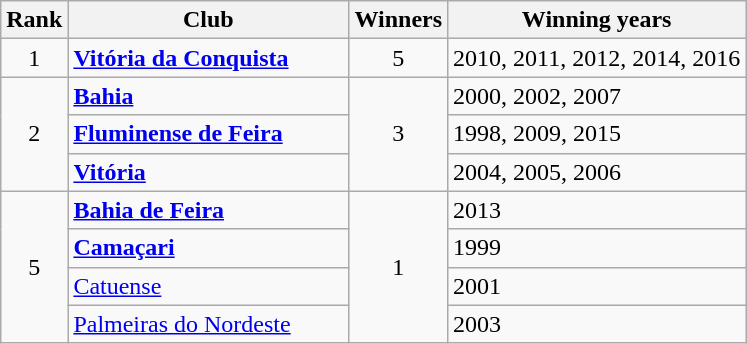<table class="wikitable sortable">
<tr>
<th>Rank</th>
<th style="width:180px">Club</th>
<th>Winners</th>
<th>Winning years</th>
</tr>
<tr>
<td align=center>1</td>
<td><strong><a href='#'>Vitória da Conquista</a></strong></td>
<td align=center>5</td>
<td>2010, 2011, 2012, 2014, 2016</td>
</tr>
<tr>
<td rowspan=3 align=center>2</td>
<td><strong><a href='#'>Bahia</a></strong></td>
<td rowspan=3 align=center>3</td>
<td>2000, 2002, 2007</td>
</tr>
<tr>
<td><strong><a href='#'>Fluminense de Feira</a></strong></td>
<td>1998, 2009, 2015</td>
</tr>
<tr>
<td><strong><a href='#'>Vitória</a></strong></td>
<td>2004, 2005, 2006</td>
</tr>
<tr>
<td rowspan=4 align=center>5</td>
<td><strong><a href='#'>Bahia de Feira</a></strong></td>
<td rowspan=4 align=center>1</td>
<td>2013</td>
</tr>
<tr>
<td><strong><a href='#'>Camaçari</a></strong></td>
<td>1999</td>
</tr>
<tr>
<td><a href='#'>Catuense</a></td>
<td>2001</td>
</tr>
<tr>
<td><a href='#'>Palmeiras do Nordeste</a></td>
<td>2003</td>
</tr>
</table>
